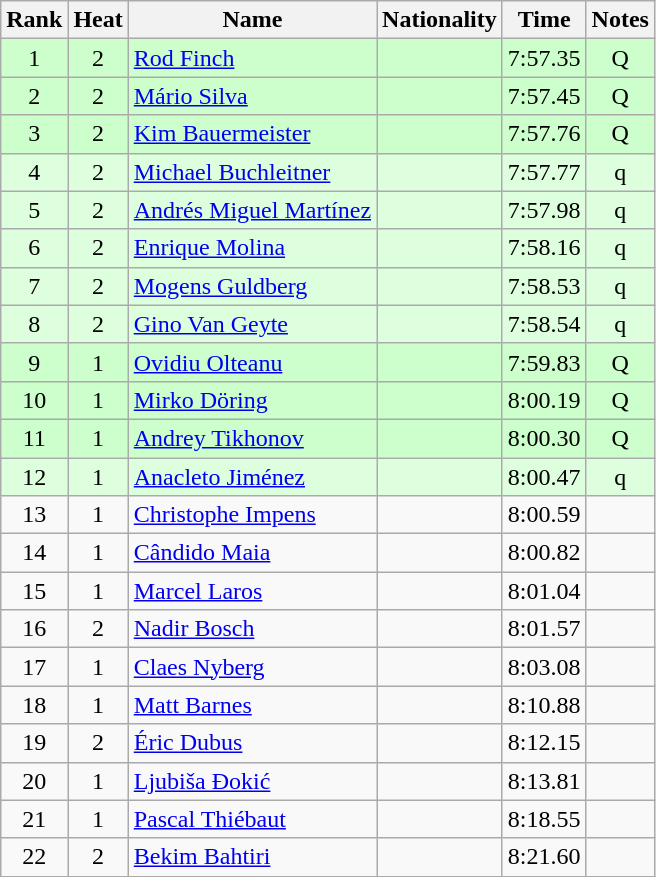<table class="wikitable sortable" style="text-align:center">
<tr>
<th>Rank</th>
<th>Heat</th>
<th>Name</th>
<th>Nationality</th>
<th>Time</th>
<th>Notes</th>
</tr>
<tr bgcolor=ccffcc>
<td>1</td>
<td>2</td>
<td align="left"><a href='#'>Rod Finch</a></td>
<td align=left></td>
<td>7:57.35</td>
<td>Q</td>
</tr>
<tr bgcolor=ccffcc>
<td>2</td>
<td>2</td>
<td align="left"><a href='#'>Mário Silva</a></td>
<td align=left></td>
<td>7:57.45</td>
<td>Q</td>
</tr>
<tr bgcolor=ccffcc>
<td>3</td>
<td>2</td>
<td align="left"><a href='#'>Kim Bauermeister</a></td>
<td align=left></td>
<td>7:57.76</td>
<td>Q</td>
</tr>
<tr bgcolor=ddffdd>
<td>4</td>
<td>2</td>
<td align="left"><a href='#'>Michael Buchleitner</a></td>
<td align=left></td>
<td>7:57.77</td>
<td>q</td>
</tr>
<tr bgcolor=ddffdd>
<td>5</td>
<td>2</td>
<td align="left"><a href='#'>Andrés Miguel Martínez</a></td>
<td align=left></td>
<td>7:57.98</td>
<td>q</td>
</tr>
<tr bgcolor=ddffdd>
<td>6</td>
<td>2</td>
<td align="left"><a href='#'>Enrique Molina</a></td>
<td align=left></td>
<td>7:58.16</td>
<td>q</td>
</tr>
<tr bgcolor=ddffdd>
<td>7</td>
<td>2</td>
<td align="left"><a href='#'>Mogens Guldberg</a></td>
<td align=left></td>
<td>7:58.53</td>
<td>q</td>
</tr>
<tr bgcolor=ddffdd>
<td>8</td>
<td>2</td>
<td align="left"><a href='#'>Gino Van Geyte</a></td>
<td align=left></td>
<td>7:58.54</td>
<td>q</td>
</tr>
<tr bgcolor=ccffcc>
<td>9</td>
<td>1</td>
<td align="left"><a href='#'>Ovidiu Olteanu</a></td>
<td align=left></td>
<td>7:59.83</td>
<td>Q</td>
</tr>
<tr bgcolor=ccffcc>
<td>10</td>
<td>1</td>
<td align="left"><a href='#'>Mirko Döring</a></td>
<td align=left></td>
<td>8:00.19</td>
<td>Q</td>
</tr>
<tr bgcolor=ccffcc>
<td>11</td>
<td>1</td>
<td align="left"><a href='#'>Andrey Tikhonov</a></td>
<td align=left></td>
<td>8:00.30</td>
<td>Q</td>
</tr>
<tr bgcolor=ddffdd>
<td>12</td>
<td>1</td>
<td align="left"><a href='#'>Anacleto Jiménez</a></td>
<td align=left></td>
<td>8:00.47</td>
<td>q</td>
</tr>
<tr>
<td>13</td>
<td>1</td>
<td align="left"><a href='#'>Christophe Impens</a></td>
<td align=left></td>
<td>8:00.59</td>
<td></td>
</tr>
<tr>
<td>14</td>
<td>1</td>
<td align="left"><a href='#'>Cândido Maia</a></td>
<td align=left></td>
<td>8:00.82</td>
<td></td>
</tr>
<tr>
<td>15</td>
<td>1</td>
<td align="left"><a href='#'>Marcel Laros</a></td>
<td align=left></td>
<td>8:01.04</td>
<td></td>
</tr>
<tr>
<td>16</td>
<td>2</td>
<td align="left"><a href='#'>Nadir Bosch</a></td>
<td align=left></td>
<td>8:01.57</td>
<td></td>
</tr>
<tr>
<td>17</td>
<td>1</td>
<td align="left"><a href='#'>Claes Nyberg</a></td>
<td align=left></td>
<td>8:03.08</td>
<td></td>
</tr>
<tr>
<td>18</td>
<td>1</td>
<td align="left"><a href='#'>Matt Barnes</a></td>
<td align=left></td>
<td>8:10.88</td>
<td></td>
</tr>
<tr>
<td>19</td>
<td>2</td>
<td align="left"><a href='#'>Éric Dubus</a></td>
<td align=left></td>
<td>8:12.15</td>
<td></td>
</tr>
<tr>
<td>20</td>
<td>1</td>
<td align="left"><a href='#'>Ljubiša Đokić</a></td>
<td align=left></td>
<td>8:13.81</td>
<td></td>
</tr>
<tr>
<td>21</td>
<td>1</td>
<td align="left"><a href='#'>Pascal Thiébaut</a></td>
<td align=left></td>
<td>8:18.55</td>
<td></td>
</tr>
<tr>
<td>22</td>
<td>2</td>
<td align="left"><a href='#'>Bekim Bahtiri</a></td>
<td align=left></td>
<td>8:21.60</td>
<td></td>
</tr>
</table>
